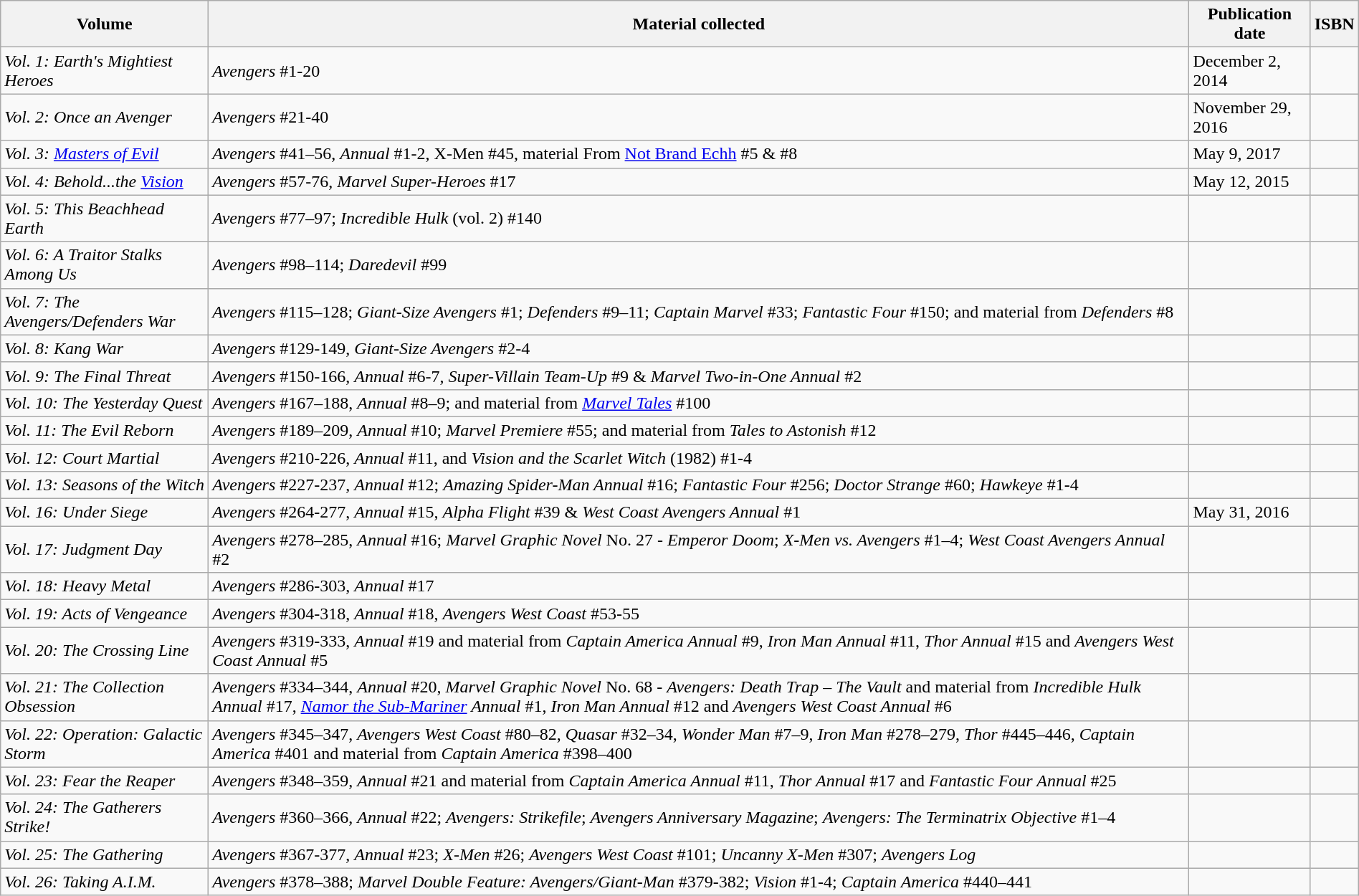<table class="wikitable" style="width:100%;">
<tr>
<th>Volume</th>
<th>Material collected</th>
<th>Publication date</th>
<th>ISBN</th>
</tr>
<tr>
<td><em>Vol. 1: Earth's Mightiest Heroes</em></td>
<td><em>Avengers</em> #1-20</td>
<td>December 2, 2014<br></td>
<td style="white-space:nowrap"><br></td>
</tr>
<tr>
<td><em>Vol. 2: Once an Avenger</em></td>
<td><em>Avengers</em> #21-40</td>
<td>November 29, 2016</td>
<td></td>
</tr>
<tr>
<td><em>Vol. 3: <a href='#'>Masters of Evil</a></em></td>
<td><em>Avengers</em> #41–56, <em>Annual</em> #1-2, X-Men #45, material From <a href='#'>Not Brand Echh</a> #5 & #8</td>
<td>May 9, 2017</td>
<td></td>
</tr>
<tr>
<td><em>Vol. 4: Behold...the <a href='#'>Vision</a></em></td>
<td><em>Avengers</em> #57-76, <em>Marvel Super-Heroes</em> #17</td>
<td>May 12, 2015</td>
<td></td>
</tr>
<tr>
<td><em>Vol. 5: This Beachhead Earth</em></td>
<td><em>Avengers</em> #77–97; <em>Incredible Hulk</em> (vol. 2) #140</td>
<td><br></td>
<td><br></td>
</tr>
<tr>
<td><em>Vol. 6: A Traitor Stalks Among Us</em></td>
<td><em>Avengers</em> #98–114; <em>Daredevil</em> #99</td>
<td></td>
<td></td>
</tr>
<tr>
<td><em>Vol. 7: The Avengers/Defenders War</em></td>
<td><em>Avengers</em> #115–128; <em>Giant-Size Avengers</em> #1; <em>Defenders</em> #9–11; <em>Captain Marvel</em> #33; <em>Fantastic Four</em> #150; and material from <em>Defenders</em> #8</td>
<td><br></td>
<td><br></td>
</tr>
<tr>
<td><em>Vol. 8: Kang War</em></td>
<td><em>Avengers</em> #129-149, <em>Giant-Size Avengers</em> #2-4</td>
<td></td>
<td></td>
</tr>
<tr>
<td><em>Vol. 9: The Final Threat</em></td>
<td><em>Avengers</em> #150-166, <em>Annual</em> #6-7, <em>Super-Villain Team-Up</em> #9 & <em>Marvel Two-in-One Annual</em> #2</td>
<td><br></td>
<td><br></td>
</tr>
<tr>
<td><em>Vol. 10: The Yesterday Quest</em></td>
<td><em>Avengers</em> #167–188, <em>Annual</em> #8–9; and material from <em><a href='#'>Marvel Tales</a></em> #100</td>
<td></td>
<td></td>
</tr>
<tr>
<td><em>Vol. 11: The Evil Reborn</em></td>
<td><em>Avengers</em> #189–209, <em>Annual</em> #10; <em>Marvel Premiere</em> #55; and material from <em>Tales to Astonish</em> #12</td>
<td></td>
<td></td>
</tr>
<tr>
<td><em>Vol. 12: Court Martial</em></td>
<td><em>Avengers</em> #210-226, <em>Annual</em> #11, and <em>Vision and the Scarlet Witch</em> (1982) #1-4</td>
<td></td>
<td></td>
</tr>
<tr>
<td><em>Vol. 13: Seasons of the Witch</em></td>
<td><em>Avengers</em> #227-237, <em>Annual</em> #12; <em>Amazing Spider-Man Annual</em> #16; <em>Fantastic Four</em> #256; <em>Doctor Strange</em> #60; <em>Hawkeye</em> #1-4</td>
<td></td>
<td></td>
</tr>
<tr>
<td><em>Vol. 16: Under Siege</em></td>
<td><em>Avengers</em> #264-277, <em>Annual</em> #15, <em>Alpha Flight</em> #39 & <em>West Coast Avengers Annual</em> #1</td>
<td>May 31, 2016</td>
<td></td>
</tr>
<tr>
<td><em>Vol. 17: Judgment Day</em></td>
<td><em>Avengers</em> #278–285, <em>Annual</em> #16; <em>Marvel Graphic Novel</em> No. 27 - <em>Emperor Doom</em>; <em>X-Men vs. Avengers</em> #1–4; <em>West Coast Avengers Annual</em> #2</td>
<td><br></td>
<td><br></td>
</tr>
<tr>
<td><em>Vol. 18: Heavy Metal</em></td>
<td><em>Avengers</em> #286-303, <em>Annual</em> #17</td>
<td></td>
<td></td>
</tr>
<tr>
<td><em>Vol. 19: Acts of Vengeance</em></td>
<td><em>Avengers</em> #304-318, <em>Annual</em> #18, <em>Avengers West Coast</em> #53-55</td>
<td></td>
<td></td>
</tr>
<tr>
<td><em>Vol. 20: The Crossing Line</em></td>
<td><em>Avengers</em> #319-333, <em>Annual</em> #19 and material from <em>Captain America Annual</em> #9, <em>Iron Man Annual</em> #11, <em>Thor Annual</em> #15 and <em>Avengers West Coast Annual</em> #5</td>
<td></td>
<td></td>
</tr>
<tr>
<td><em>Vol. 21: The Collection Obsession</em></td>
<td><em>Avengers</em> #334–344, <em>Annual</em> #20, <em>Marvel Graphic Novel</em> No. 68 - <em>Avengers: Death Trap – The Vault</em> and material from <em>Incredible Hulk Annual</em> #17, <em><a href='#'>Namor the Sub-Mariner</a> Annual</em> #1, <em>Iron Man Annual</em> #12 and <em>Avengers West Coast Annual</em> #6</td>
<td><br></td>
<td></td>
</tr>
<tr>
<td><em>Vol. 22: Operation: Galactic Storm</em></td>
<td><em>Avengers</em> #345–347, <em>Avengers West Coast</em> #80–82, <em>Quasar</em> #32–34, <em>Wonder Man</em> #7–9, <em>Iron Man</em> #278–279, <em>Thor</em> #445–446, <em>Captain America</em> #401 and material from <em>Captain America</em> #398–400</td>
<td><br></td>
<td><br></td>
</tr>
<tr>
<td><em>Vol. 23: Fear the Reaper</em></td>
<td><em>Avengers</em> #348–359, <em>Annual</em> #21 and material from <em>Captain America Annual</em> #11, <em>Thor Annual</em> #17 and <em>Fantastic Four Annual</em> #25</td>
<td></td>
<td></td>
</tr>
<tr>
<td><em>Vol. 24: The Gatherers Strike!</em></td>
<td><em>Avengers</em> #360–366, <em>Annual</em> #22; <em>Avengers: Strikefile</em>; <em>Avengers Anniversary Magazine</em>; <em>Avengers: The Terminatrix Objective</em> #1–4</td>
<td></td>
<td></td>
</tr>
<tr>
<td><em>Vol. 25: The Gathering</em></td>
<td><em>Avengers</em> #367-377, <em>Annual</em> #23; <em>X-Men</em> #26; <em>Avengers West Coast</em> #101; <em>Uncanny X-Men</em> #307; <em>Avengers Log</em></td>
<td></td>
<td></td>
</tr>
<tr>
<td><em>Vol. 26: Taking A.I.M.</em></td>
<td><em>Avengers</em> #378–388; <em>Marvel Double Feature: Avengers/Giant-Man</em> #379-382; <em>Vision</em> #1-4; <em>Captain America</em> #440–441</td>
<td></td>
<td></td>
</tr>
</table>
